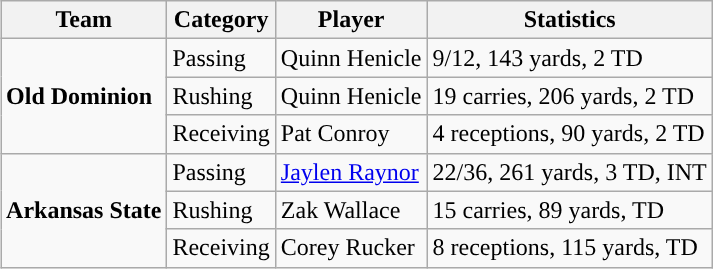<table class="wikitable" style="float: right;">
<tr>
<th>Team</th>
<th>Category</th>
<th>Player</th>
<th>Statistics</th>
</tr>
<tr>
<td rowspan=3><strong>Old Dominion</strong></td>
<td>Passing</td>
<td>Quinn Henicle</td>
<td>9/12, 143 yards, 2 TD</td>
</tr>
<tr>
<td>Rushing</td>
<td>Quinn Henicle</td>
<td>19 carries, 206 yards, 2 TD</td>
</tr>
<tr>
<td>Receiving</td>
<td>Pat Conroy</td>
<td>4 receptions, 90 yards, 2 TD</td>
</tr>
<tr>
<td rowspan=3><strong>Arkansas State</strong></td>
<td>Passing</td>
<td><a href='#'>Jaylen Raynor</a></td>
<td>22/36, 261 yards, 3 TD, INT</td>
</tr>
<tr>
<td>Rushing</td>
<td>Zak Wallace</td>
<td>15 carries, 89 yards, TD</td>
</tr>
<tr>
<td>Receiving</td>
<td>Corey Rucker</td>
<td>8 receptions, 115 yards, TD</td>
</tr>
</table>
